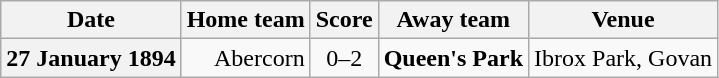<table class="wikitable football-result-list" style="max-width: 80em; text-align: center">
<tr>
<th scope="col">Date</th>
<th scope="col">Home team</th>
<th scope="col">Score</th>
<th scope="col">Away team</th>
<th scope="col">Venue</th>
</tr>
<tr>
<th scope="row">27 January 1894</th>
<td align=right>Abercorn</td>
<td>0–2</td>
<td align=left><strong>Queen's Park</strong></td>
<td align=left>Ibrox Park, Govan</td>
</tr>
</table>
